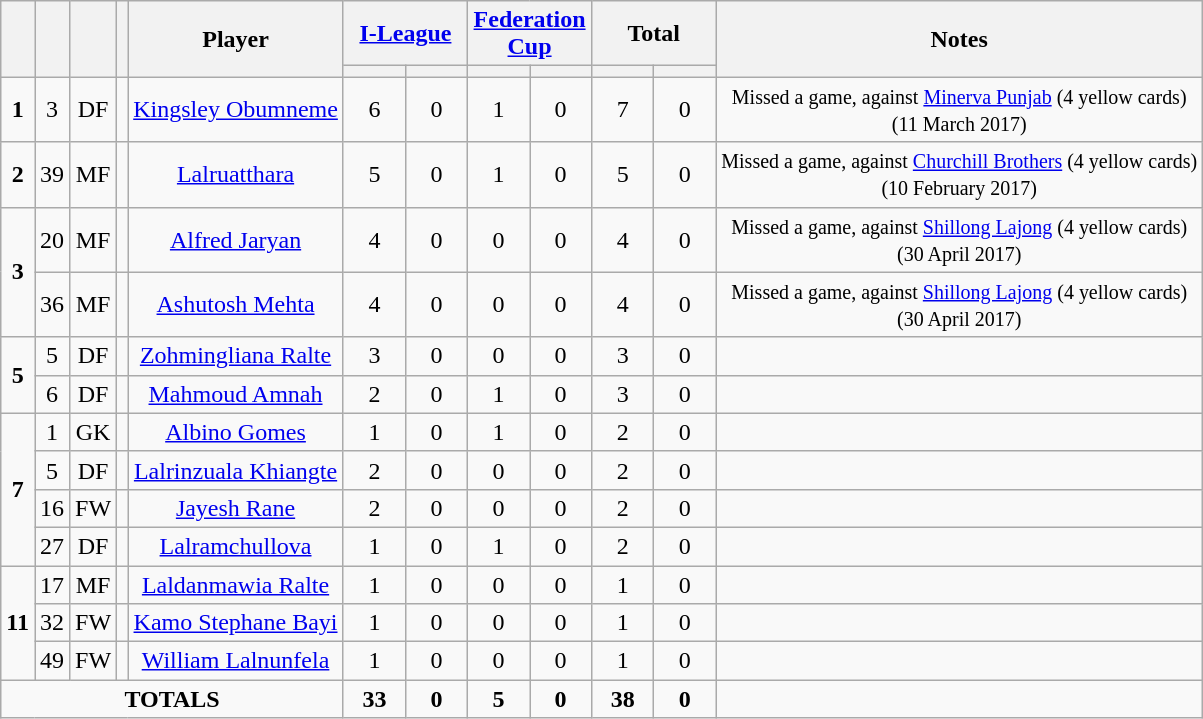<table class="wikitable" style="text-align:center;">
<tr>
<th rowspan="2" !width=15><strong></strong></th>
<th rowspan="2" !width=15><strong></strong></th>
<th rowspan="2" !width=15><strong></strong></th>
<th rowspan="2" !width=15><strong></strong></th>
<th rowspan="2" !width=120><strong>Player</strong></th>
<th colspan="2"><strong><a href='#'>I-League</a></strong></th>
<th colspan="2"><strong><a href='#'>Federation Cup</a></strong></th>
<th colspan="2"><strong>Total</strong></th>
<th rowspan="2"><strong>Notes</strong></th>
</tr>
<tr>
<th width=34; background:#fe9;"></th>
<th width=34; background:#ff8888;"></th>
<th width=34; background:#fe9;"></th>
<th width=34; background:#ff8888;"></th>
<th width=34; background:#fe9;"></th>
<th width=34; background:#ff8888;"></th>
</tr>
<tr>
<td rowspan=1><strong>1</strong></td>
<td>3</td>
<td>DF</td>
<td></td>
<td><a href='#'>Kingsley Obumneme</a></td>
<td>6</td>
<td>0</td>
<td>1</td>
<td>0</td>
<td>7</td>
<td>0</td>
<td><small>Missed a game, against <a href='#'>Minerva Punjab</a> (4 yellow cards)<br>(11 March 2017)</small></td>
</tr>
<tr>
<td rowspan=1><strong>2</strong></td>
<td>39</td>
<td>MF</td>
<td></td>
<td><a href='#'>Lalruatthara</a></td>
<td>5</td>
<td>0</td>
<td>1</td>
<td>0</td>
<td>5</td>
<td>0</td>
<td><small>Missed a game, against <a href='#'>Churchill Brothers</a> (4 yellow cards)<br>(10 February 2017)</small></td>
</tr>
<tr>
<td rowspan="2"><strong>3</strong></td>
<td>20</td>
<td>MF</td>
<td></td>
<td><a href='#'>Alfred Jaryan</a></td>
<td>4</td>
<td>0</td>
<td>0</td>
<td>0</td>
<td>4</td>
<td>0</td>
<td><small>Missed a game, against <a href='#'>Shillong Lajong</a> (4 yellow cards)<br>(30 April 2017)</small></td>
</tr>
<tr>
<td>36</td>
<td>MF</td>
<td></td>
<td><a href='#'>Ashutosh Mehta</a></td>
<td>4</td>
<td>0</td>
<td>0</td>
<td>0</td>
<td>4</td>
<td>0</td>
<td><small>Missed a game, against <a href='#'>Shillong Lajong</a> (4 yellow cards)<br>(30 April 2017)</small></td>
</tr>
<tr>
<td rowspan="2"><strong>5</strong></td>
<td>5</td>
<td>DF</td>
<td></td>
<td><a href='#'>Zohmingliana Ralte</a></td>
<td>3</td>
<td>0</td>
<td>0</td>
<td>0</td>
<td>3</td>
<td>0</td>
<td></td>
</tr>
<tr>
<td>6</td>
<td>DF</td>
<td></td>
<td><a href='#'>Mahmoud Amnah</a></td>
<td>2</td>
<td>0</td>
<td>1</td>
<td>0</td>
<td>3</td>
<td>0</td>
<td></td>
</tr>
<tr>
<td rowspan=4><strong>7</strong></td>
<td>1</td>
<td>GK</td>
<td></td>
<td><a href='#'>Albino Gomes</a></td>
<td>1</td>
<td>0</td>
<td>1</td>
<td>0</td>
<td>2</td>
<td>0</td>
<td></td>
</tr>
<tr>
<td>5</td>
<td>DF</td>
<td></td>
<td><a href='#'>Lalrinzuala Khiangte</a></td>
<td>2</td>
<td>0</td>
<td>0</td>
<td>0</td>
<td>2</td>
<td>0</td>
<td></td>
</tr>
<tr>
<td>16</td>
<td>FW</td>
<td></td>
<td><a href='#'>Jayesh Rane</a></td>
<td>2</td>
<td>0</td>
<td>0</td>
<td>0</td>
<td>2</td>
<td>0</td>
<td></td>
</tr>
<tr>
<td>27</td>
<td>DF</td>
<td></td>
<td><a href='#'>Lalramchullova</a></td>
<td>1</td>
<td>0</td>
<td>1</td>
<td>0</td>
<td>2</td>
<td>0</td>
<td></td>
</tr>
<tr>
<td rowspan=3><strong>11</strong></td>
<td>17</td>
<td>MF</td>
<td></td>
<td><a href='#'>Laldanmawia Ralte</a></td>
<td>1</td>
<td>0</td>
<td>0</td>
<td>0</td>
<td>1</td>
<td>0</td>
<td></td>
</tr>
<tr>
<td>32</td>
<td>FW</td>
<td></td>
<td><a href='#'>Kamo Stephane Bayi</a></td>
<td>1</td>
<td>0</td>
<td>0</td>
<td>0</td>
<td>1</td>
<td>0</td>
<td></td>
</tr>
<tr>
<td>49</td>
<td>FW</td>
<td></td>
<td><a href='#'>William Lalnunfela</a></td>
<td>1</td>
<td>0</td>
<td>0</td>
<td>0</td>
<td>1</td>
<td>0</td>
<td></td>
</tr>
<tr>
<td colspan=5><strong>TOTALS</strong></td>
<td><strong>33</strong></td>
<td><strong>0</strong></td>
<td><strong>5</strong></td>
<td><strong>0</strong></td>
<td><strong>38</strong></td>
<td><strong>0</strong></td>
<td></td>
</tr>
</table>
